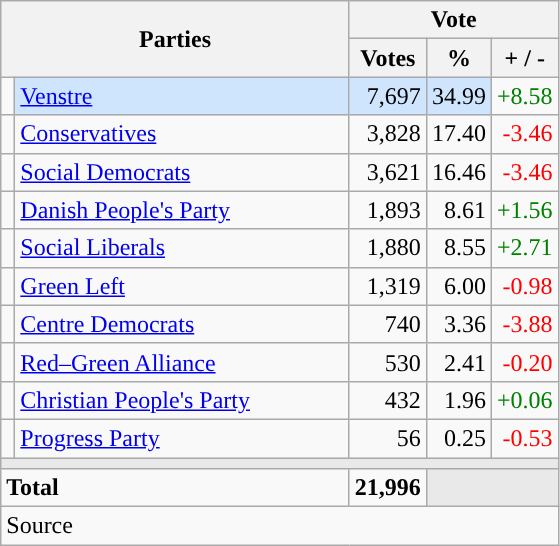<table class="wikitable" style="text-align:right;">
<tr>
<th style="text-align:centre;" rowspan="2" colspan="2" width="225">Parties</th>
<th colspan="3">Vote</th>
</tr>
<tr>
<th width="15">Votes</th>
<th width="15">%</th>
<th width="15">+ / -</th>
</tr>
<tr>
<td width="2" style="color:inherit;background:"></td>
<td bgcolor=#cfe5fe  align="left"><a href='#'>Venstre</a></td>
<td bgcolor=#cfe5fe>7,697</td>
<td bgcolor=#cfe5fe>34.99</td>
<td style=color:green;>+8.58</td>
</tr>
<tr>
<td width="2" style="color:inherit;background:"></td>
<td align="left"><a href='#'>Conservatives</a></td>
<td>3,828</td>
<td>17.40</td>
<td style=color:red;>-3.46</td>
</tr>
<tr>
<td width="2" style="color:inherit;background:"></td>
<td align="left"><a href='#'>Social Democrats</a></td>
<td>3,621</td>
<td>16.46</td>
<td style=color:red;>-3.46</td>
</tr>
<tr>
<td width="2" style="color:inherit;background:"></td>
<td align="left"><a href='#'>Danish People's Party</a></td>
<td>1,893</td>
<td>8.61</td>
<td style=color:green;>+1.56</td>
</tr>
<tr>
<td width="2" style="color:inherit;background:"></td>
<td align="left"><a href='#'>Social Liberals</a></td>
<td>1,880</td>
<td>8.55</td>
<td style=color:green;>+2.71</td>
</tr>
<tr>
<td width="2" style="color:inherit;background:"></td>
<td align="left"><a href='#'>Green Left</a></td>
<td>1,319</td>
<td>6.00</td>
<td style=color:red;>-0.98</td>
</tr>
<tr>
<td width="2" style="color:inherit;background:"></td>
<td align="left"><a href='#'>Centre Democrats</a></td>
<td>740</td>
<td>3.36</td>
<td style=color:red;>-3.88</td>
</tr>
<tr>
<td width="2" style="color:inherit;background:"></td>
<td align="left"><a href='#'>Red–Green Alliance</a></td>
<td>530</td>
<td>2.41</td>
<td style=color:red;>-0.20</td>
</tr>
<tr>
<td width="2" style="color:inherit;background:"></td>
<td align="left"><a href='#'>Christian People's Party</a></td>
<td>432</td>
<td>1.96</td>
<td style=color:green;>+0.06</td>
</tr>
<tr>
<td width="2" style="color:inherit;background:"></td>
<td align="left"><a href='#'>Progress Party</a></td>
<td>56</td>
<td>0.25</td>
<td style=color:red;>-0.53</td>
</tr>
<tr>
<td colspan="7" bgcolor="#E9E9E9"></td>
</tr>
<tr>
<td align="left" colspan="2"><strong>Total</strong></td>
<td><strong>21,996</strong></td>
<td bgcolor="#E9E9E9" colspan="2"></td>
</tr>
<tr>
<td align="left" colspan="6">Source</td>
</tr>
</table>
